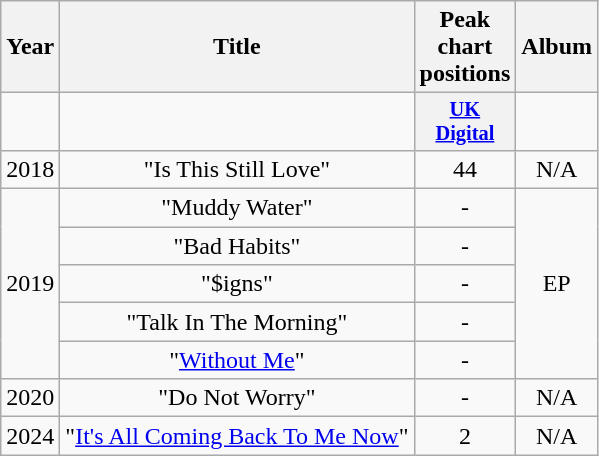<table class="wikitable plainrowheaders" style="text-align:center">
<tr>
<th scope="col" rowspan="1">Year</th>
<th scope="col" rowspan="1">Title</th>
<th scope="col" colspan="1">Peak chart positions</th>
<th scope="col" rowspan="1">Album</th>
</tr>
<tr>
<td></td>
<td></td>
<th scope="col" style="width:3em;font-size:85%;"><a href='#'>UK Digital</a></th>
<td></td>
</tr>
<tr>
<td rowspan=1>2018</td>
<td>"Is This Still Love"</td>
<td>44</td>
<td rowspan="1">N/A</td>
</tr>
<tr>
<td rowspan=5>2019</td>
<td>"Muddy Water"</td>
<td>-</td>
<td rowspan="5">EP</td>
</tr>
<tr>
<td>"Bad Habits"</td>
<td>-</td>
</tr>
<tr>
<td>"$igns"</td>
<td>-</td>
</tr>
<tr>
<td>"Talk In The Morning"</td>
<td>-</td>
</tr>
<tr>
<td>"<a href='#'>Without Me</a>"</td>
<td>-</td>
</tr>
<tr>
<td rowspan=1>2020</td>
<td>"Do Not Worry"</td>
<td>-</td>
<td rowspan="1">N/A</td>
</tr>
<tr>
<td rowspan=6>2024</td>
<td>"<a href='#'>It's All Coming Back To Me Now</a>"</td>
<td>2</td>
<td rowspan="1">N/A</td>
</tr>
</table>
